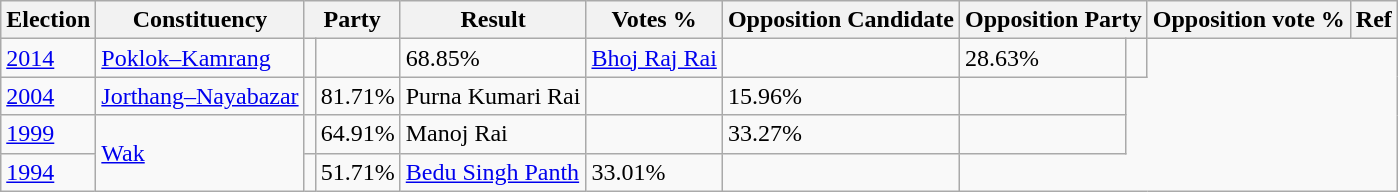<table class="wikitable sortable">
<tr>
<th>Election</th>
<th>Constituency</th>
<th colspan="2">Party</th>
<th>Result</th>
<th>Votes %</th>
<th>Opposition Candidate</th>
<th colspan="2">Opposition Party</th>
<th>Opposition vote %</th>
<th>Ref</th>
</tr>
<tr>
<td><a href='#'>2014</a></td>
<td><a href='#'>Poklok–Kamrang</a></td>
<td></td>
<td></td>
<td>68.85%</td>
<td><a href='#'>Bhoj Raj Rai</a></td>
<td></td>
<td>28.63%</td>
<td></td>
</tr>
<tr>
<td><a href='#'>2004</a></td>
<td><a href='#'>Jorthang–Nayabazar</a></td>
<td></td>
<td>81.71%</td>
<td>Purna Kumari Rai</td>
<td></td>
<td>15.96%</td>
<td></td>
</tr>
<tr>
<td><a href='#'>1999</a></td>
<td rowspan=2><a href='#'>Wak</a></td>
<td></td>
<td>64.91%</td>
<td>Manoj Rai</td>
<td></td>
<td>33.27%</td>
<td></td>
</tr>
<tr>
<td><a href='#'>1994</a></td>
<td></td>
<td>51.71%</td>
<td><a href='#'>Bedu Singh Panth</a></td>
<td>33.01%</td>
<td></td>
</tr>
</table>
